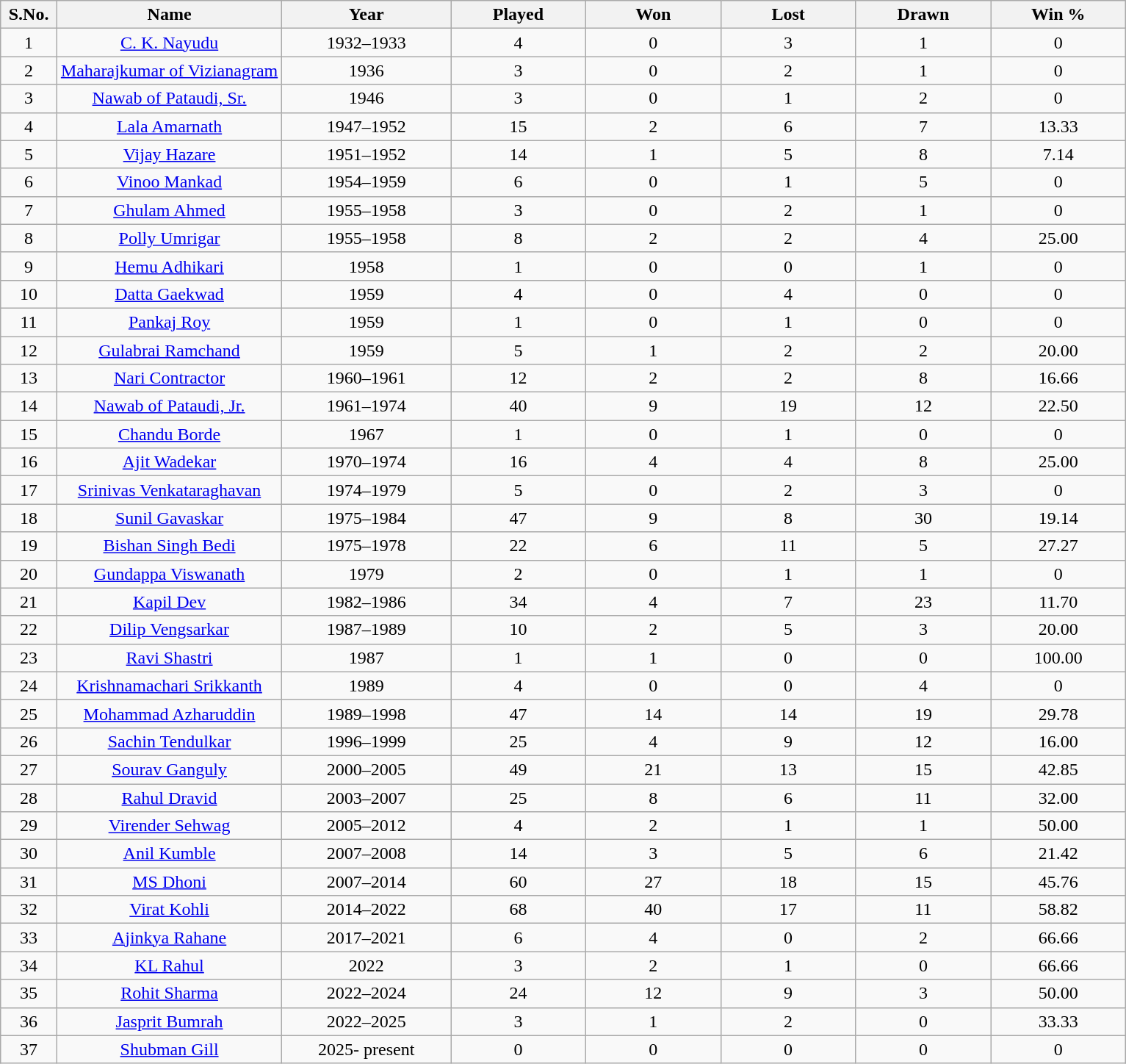<table class="wikitable plainrowheaders sortable" style="text-align:center">
<tr>
<th scope="col" width=5%>S.No.</th>
<th scope="col" width=20%>Name</th>
<th scope="col" width=15%>Year</th>
<th scope="col" width=12%>Played</th>
<th scope="col" width=12%>Won</th>
<th scope="col" width=12%>Lost</th>
<th scope="col" width=12%>Drawn</th>
<th scope="col" width=12%>Win %</th>
</tr>
<tr>
<td>1</td>
<td scope="row"><a href='#'>C. K. Nayudu</a></td>
<td>1932–1933</td>
<td>4</td>
<td>0</td>
<td>3</td>
<td>1</td>
<td>0</td>
</tr>
<tr>
<td>2</td>
<td scope="row"><a href='#'>Maharajkumar of Vizianagram</a></td>
<td>1936</td>
<td>3</td>
<td>0</td>
<td>2</td>
<td>1</td>
<td>0</td>
</tr>
<tr>
<td>3</td>
<td scope="row"><a href='#'>Nawab of Pataudi, Sr.</a></td>
<td>1946</td>
<td>3</td>
<td>0</td>
<td>1</td>
<td>2</td>
<td>0</td>
</tr>
<tr>
<td>4</td>
<td><a href='#'>Lala Amarnath</a></td>
<td>1947–1952</td>
<td>15</td>
<td>2</td>
<td>6</td>
<td>7</td>
<td>13.33</td>
</tr>
<tr>
<td>5</td>
<td scope="row"><a href='#'>Vijay Hazare</a></td>
<td>1951–1952</td>
<td>14</td>
<td>1</td>
<td>5</td>
<td>8</td>
<td>7.14</td>
</tr>
<tr>
<td>6</td>
<td scope="row"><a href='#'>Vinoo Mankad</a></td>
<td>1954–1959</td>
<td>6</td>
<td>0</td>
<td>1</td>
<td>5</td>
<td>0</td>
</tr>
<tr>
<td>7</td>
<td scope="row"><a href='#'>Ghulam Ahmed</a></td>
<td>1955–1958</td>
<td>3</td>
<td>0</td>
<td>2</td>
<td>1</td>
<td>0</td>
</tr>
<tr>
<td>8</td>
<td scope="row"><a href='#'>Polly Umrigar</a></td>
<td>1955–1958</td>
<td>8</td>
<td>2</td>
<td>2</td>
<td>4</td>
<td>25.00</td>
</tr>
<tr>
<td>9</td>
<td scope="row"><a href='#'>Hemu Adhikari</a></td>
<td>1958</td>
<td>1</td>
<td>0</td>
<td>0</td>
<td>1</td>
<td>0</td>
</tr>
<tr>
<td>10</td>
<td scope="row"><a href='#'>Datta Gaekwad</a></td>
<td>1959</td>
<td>4</td>
<td>0</td>
<td>4</td>
<td>0</td>
<td>0</td>
</tr>
<tr>
<td>11</td>
<td scope="row"><a href='#'>Pankaj Roy</a></td>
<td>1959</td>
<td>1</td>
<td>0</td>
<td>1</td>
<td>0</td>
<td>0</td>
</tr>
<tr>
<td>12</td>
<td scope="row"><a href='#'>Gulabrai Ramchand</a></td>
<td>1959</td>
<td>5</td>
<td>1</td>
<td>2</td>
<td>2</td>
<td>20.00</td>
</tr>
<tr>
<td>13</td>
<td scope="row"><a href='#'>Nari Contractor</a></td>
<td>1960–1961</td>
<td>12</td>
<td>2</td>
<td>2</td>
<td>8</td>
<td>16.66</td>
</tr>
<tr>
<td>14</td>
<td scope="row"><a href='#'>Nawab of Pataudi, Jr.</a></td>
<td>1961–1974</td>
<td>40</td>
<td>9</td>
<td>19</td>
<td>12</td>
<td>22.50</td>
</tr>
<tr>
<td>15</td>
<td scope="row"><a href='#'>Chandu Borde</a></td>
<td>1967</td>
<td>1</td>
<td>0</td>
<td>1</td>
<td>0</td>
<td>0</td>
</tr>
<tr>
<td>16</td>
<td scope="row"><a href='#'>Ajit Wadekar</a></td>
<td>1970–1974</td>
<td>16</td>
<td>4</td>
<td>4</td>
<td>8</td>
<td>25.00</td>
</tr>
<tr>
<td>17</td>
<td scope="row"><a href='#'>Srinivas Venkataraghavan</a></td>
<td>1974–1979</td>
<td>5</td>
<td>0</td>
<td>2</td>
<td>3</td>
<td>0</td>
</tr>
<tr>
<td>18</td>
<td scope="row"><a href='#'>Sunil Gavaskar</a></td>
<td>1975–1984</td>
<td>47</td>
<td>9</td>
<td>8</td>
<td>30</td>
<td>19.14</td>
</tr>
<tr>
<td>19</td>
<td scope="row"><a href='#'>Bishan Singh Bedi</a></td>
<td>1975–1978</td>
<td>22</td>
<td>6</td>
<td>11</td>
<td>5</td>
<td>27.27</td>
</tr>
<tr>
<td>20</td>
<td scope="row"><a href='#'>Gundappa Viswanath</a></td>
<td>1979</td>
<td>2</td>
<td>0</td>
<td>1</td>
<td>1</td>
<td>0</td>
</tr>
<tr>
<td>21</td>
<td scope="row"><a href='#'>Kapil Dev</a></td>
<td>1982–1986</td>
<td>34</td>
<td>4</td>
<td>7</td>
<td>23</td>
<td>11.70</td>
</tr>
<tr>
<td>22</td>
<td scope="row"><a href='#'>Dilip Vengsarkar</a></td>
<td>1987–1989</td>
<td>10</td>
<td>2</td>
<td>5</td>
<td>3</td>
<td>20.00</td>
</tr>
<tr>
<td>23</td>
<td scope="row"><a href='#'>Ravi Shastri</a></td>
<td>1987</td>
<td>1</td>
<td>1</td>
<td>0</td>
<td>0</td>
<td>100.00</td>
</tr>
<tr>
<td>24</td>
<td scope="row"><a href='#'>Krishnamachari Srikkanth</a></td>
<td>1989</td>
<td>4</td>
<td>0</td>
<td>0</td>
<td>4</td>
<td>0</td>
</tr>
<tr>
<td>25</td>
<td scope="row"><a href='#'>Mohammad Azharuddin</a></td>
<td>1989–1998</td>
<td>47</td>
<td>14</td>
<td>14</td>
<td>19</td>
<td>29.78</td>
</tr>
<tr>
<td>26</td>
<td scope="row"><a href='#'>Sachin Tendulkar</a></td>
<td>1996–1999</td>
<td>25</td>
<td>4</td>
<td>9</td>
<td>12</td>
<td>16.00</td>
</tr>
<tr>
<td>27</td>
<td scope="row"><a href='#'>Sourav Ganguly</a></td>
<td>2000–2005</td>
<td>49</td>
<td>21</td>
<td>13</td>
<td>15</td>
<td>42.85</td>
</tr>
<tr>
<td>28</td>
<td scope="row"><a href='#'>Rahul Dravid</a></td>
<td>2003–2007</td>
<td>25</td>
<td>8</td>
<td>6</td>
<td>11</td>
<td>32.00</td>
</tr>
<tr>
<td>29</td>
<td scope="row"><a href='#'>Virender Sehwag</a></td>
<td>2005–2012</td>
<td>4</td>
<td>2</td>
<td>1</td>
<td>1</td>
<td>50.00</td>
</tr>
<tr>
<td>30</td>
<td scope="row"><a href='#'>Anil Kumble</a></td>
<td>2007–2008</td>
<td>14</td>
<td>3</td>
<td>5</td>
<td>6</td>
<td>21.42</td>
</tr>
<tr>
<td>31</td>
<td scope="row"><a href='#'>MS Dhoni</a></td>
<td>2007–2014</td>
<td>60</td>
<td>27</td>
<td>18</td>
<td>15</td>
<td>45.76</td>
</tr>
<tr>
<td>32</td>
<td scope="row"><a href='#'>Virat Kohli</a></td>
<td>2014–2022</td>
<td>68</td>
<td>40</td>
<td>17</td>
<td>11</td>
<td>58.82</td>
</tr>
<tr>
<td>33</td>
<td scope="row"><a href='#'>Ajinkya Rahane</a></td>
<td>2017–2021</td>
<td>6</td>
<td>4</td>
<td>0</td>
<td>2</td>
<td>66.66</td>
</tr>
<tr>
<td>34</td>
<td scope="row"><a href='#'>KL Rahul</a></td>
<td>2022</td>
<td>3</td>
<td>2</td>
<td>1</td>
<td>0</td>
<td>66.66</td>
</tr>
<tr>
<td>35</td>
<td scope="row"><a href='#'>Rohit Sharma</a></td>
<td>2022–2024</td>
<td>24</td>
<td>12</td>
<td>9</td>
<td>3</td>
<td>50.00</td>
</tr>
<tr>
<td>36</td>
<td><a href='#'>Jasprit Bumrah</a></td>
<td>2022–2025</td>
<td>3</td>
<td>1</td>
<td>2</td>
<td>0</td>
<td>33.33</td>
</tr>
<tr>
<td>37</td>
<td scope="row"><a href='#'>Shubman Gill</a></td>
<td>2025- present</td>
<td>0</td>
<td>0</td>
<td>0</td>
<td>0</td>
<td>0</td>
</tr>
</table>
